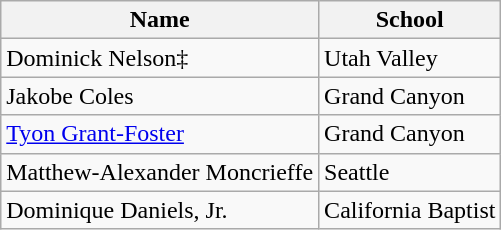<table class="wikitable">
<tr>
<th>Name</th>
<th>School</th>
</tr>
<tr>
<td>Dominick Nelson‡</td>
<td>Utah Valley</td>
</tr>
<tr>
<td>Jakobe Coles</td>
<td>Grand Canyon</td>
</tr>
<tr>
<td><a href='#'>Tyon Grant-Foster</a></td>
<td>Grand Canyon</td>
</tr>
<tr>
<td>Matthew-Alexander Moncrieffe</td>
<td>Seattle</td>
</tr>
<tr>
<td>Dominique Daniels, Jr.</td>
<td>California Baptist</td>
</tr>
</table>
